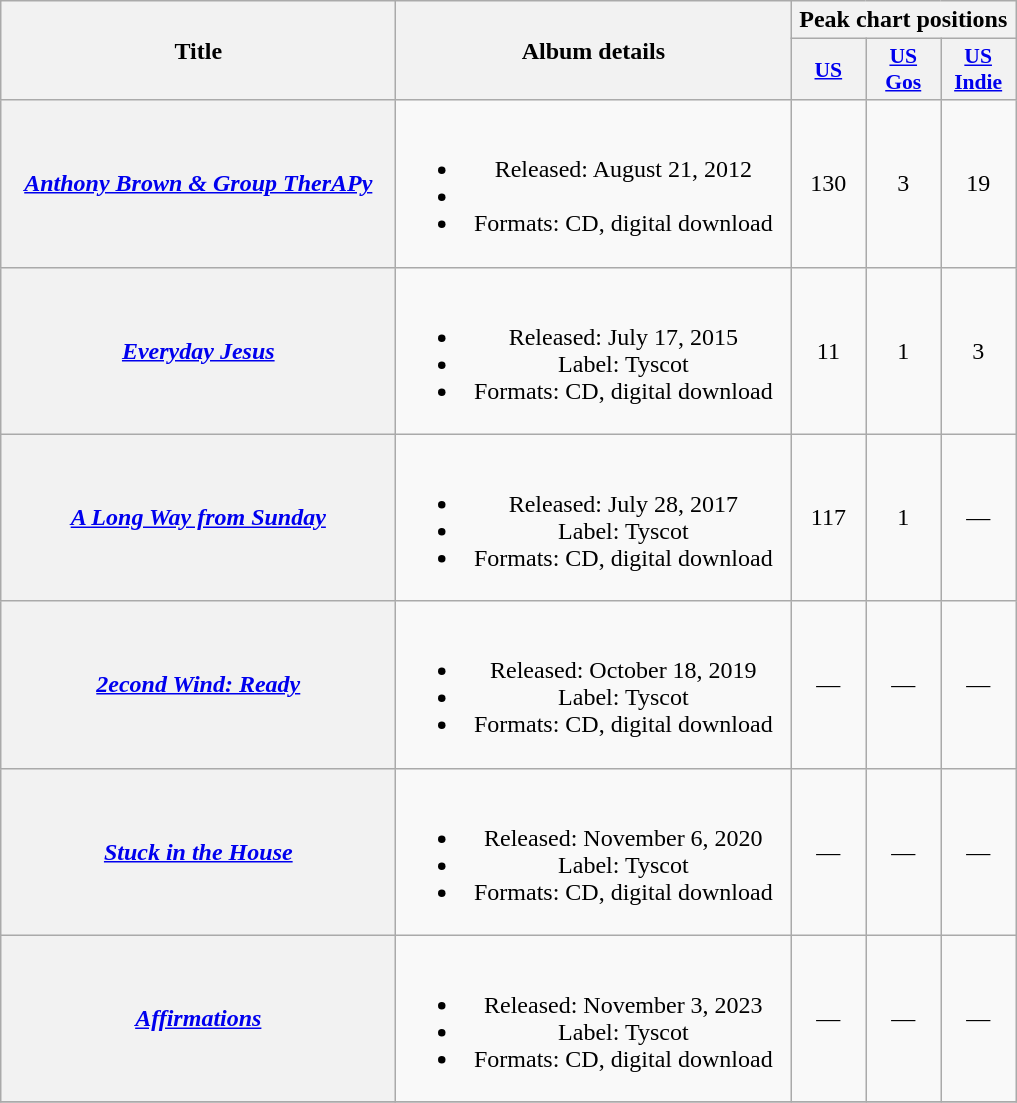<table class="wikitable plainrowheaders" style="text-align:center;">
<tr>
<th scope="col" rowspan="2" style="width:16em;">Title</th>
<th scope="col" rowspan="2" style="width:16em;">Album details</th>
<th scope="col" colspan="3">Peak chart positions</th>
</tr>
<tr>
<th style="width:3em; font-size:90%"><a href='#'>US</a></th>
<th style="width:3em; font-size:90%"><a href='#'>US<br>Gos</a></th>
<th style="width:3em; font-size:90%"><a href='#'>US<br>Indie</a></th>
</tr>
<tr>
<th scope="row"><em><a href='#'>Anthony Brown & Group TherAPy</a></em></th>
<td><br><ul><li>Released: August 21, 2012</li><li></li><li>Formats: CD, digital download</li></ul></td>
<td>130</td>
<td>3</td>
<td>19</td>
</tr>
<tr>
<th scope="row"><em><a href='#'>Everyday Jesus</a></em></th>
<td><br><ul><li>Released: July 17, 2015</li><li>Label: Tyscot</li><li>Formats: CD, digital download</li></ul></td>
<td>11<br></td>
<td>1</td>
<td>3</td>
</tr>
<tr>
<th scope="row"><em><a href='#'>A Long Way from Sunday</a></em></th>
<td><br><ul><li>Released: July 28, 2017</li><li>Label: Tyscot</li><li>Formats: CD, digital download</li></ul></td>
<td>117<br></td>
<td>1<br></td>
<td>—</td>
</tr>
<tr>
<th scope="row"><em><a href='#'>2econd Wind: Ready</a></em></th>
<td><br><ul><li>Released: October 18, 2019</li><li>Label: Tyscot</li><li>Formats: CD, digital download</li></ul></td>
<td>—</td>
<td>—</td>
<td>—</td>
</tr>
<tr>
<th scope="row"><em><a href='#'>Stuck in the House</a></em></th>
<td><br><ul><li>Released: November 6, 2020</li><li>Label: Tyscot</li><li>Formats: CD, digital download</li></ul></td>
<td>—</td>
<td>—</td>
<td>—</td>
</tr>
<tr>
<th scope="row"><em><a href='#'>Affirmations</a></em></th>
<td><br><ul><li>Released: November 3, 2023</li><li>Label: Tyscot</li><li>Formats: CD, digital download</li></ul></td>
<td>—</td>
<td>—</td>
<td>—</td>
</tr>
<tr>
</tr>
</table>
